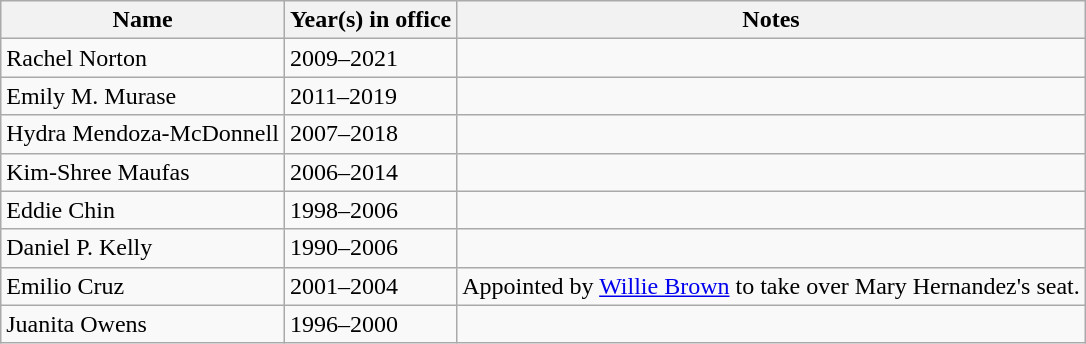<table class="wikitable sortable">
<tr>
<th>Name</th>
<th>Year(s) in office</th>
<th>Notes</th>
</tr>
<tr>
<td>Rachel Norton</td>
<td>2009–2021</td>
<td></td>
</tr>
<tr>
<td>Emily M. Murase</td>
<td>2011–2019</td>
<td></td>
</tr>
<tr>
<td>Hydra Mendoza-McDonnell</td>
<td>2007–2018</td>
<td></td>
</tr>
<tr>
<td>Kim-Shree Maufas</td>
<td>2006–2014</td>
<td></td>
</tr>
<tr>
<td>Eddie Chin</td>
<td>1998–2006</td>
<td></td>
</tr>
<tr>
<td>Daniel P. Kelly</td>
<td>1990–2006</td>
<td></td>
</tr>
<tr>
<td>Emilio Cruz</td>
<td>2001–2004</td>
<td>Appointed by <a href='#'>Willie Brown</a> to take over Mary Hernandez's seat.</td>
</tr>
<tr>
<td>Juanita Owens</td>
<td>1996–2000</td>
<td></td>
</tr>
</table>
